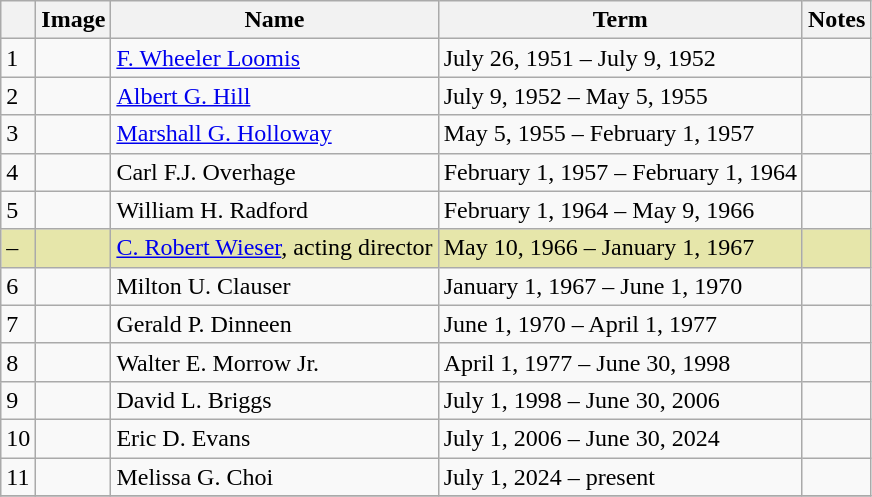<table class="wikitable">
<tr>
<th></th>
<th>Image</th>
<th>Name</th>
<th>Term</th>
<th>Notes</th>
</tr>
<tr>
<td>1</td>
<td></td>
<td><a href='#'>F. Wheeler Loomis</a></td>
<td>July 26, 1951 – July 9, 1952</td>
<td></td>
</tr>
<tr>
<td>2</td>
<td></td>
<td><a href='#'>Albert G. Hill</a></td>
<td>July 9, 1952 – May 5, 1955</td>
<td></td>
</tr>
<tr>
<td>3</td>
<td></td>
<td><a href='#'>Marshall G. Holloway</a></td>
<td>May 5, 1955 – February 1, 1957</td>
<td></td>
</tr>
<tr>
<td>4</td>
<td></td>
<td>Carl F.J. Overhage</td>
<td>February 1, 1957 – February 1, 1964</td>
<td></td>
</tr>
<tr>
<td>5</td>
<td></td>
<td>William H. Radford</td>
<td>February 1, 1964 – May 9, 1966</td>
<td></td>
</tr>
<tr bgcolor="#e6e6aa">
<td>–</td>
<td></td>
<td><a href='#'>C. Robert Wieser</a>, acting director</td>
<td>May 10, 1966 – January 1, 1967</td>
<td></td>
</tr>
<tr>
<td>6</td>
<td></td>
<td>Milton U. Clauser</td>
<td>January 1, 1967 – June 1, 1970</td>
<td></td>
</tr>
<tr>
<td>7</td>
<td></td>
<td>Gerald P. Dinneen</td>
<td>June 1, 1970 – April 1, 1977</td>
<td></td>
</tr>
<tr>
<td>8</td>
<td></td>
<td>Walter E. Morrow Jr.</td>
<td>April 1, 1977 – June 30, 1998</td>
<td></td>
</tr>
<tr>
<td>9</td>
<td></td>
<td>David L. Briggs</td>
<td>July 1, 1998 – June 30, 2006</td>
<td></td>
</tr>
<tr>
<td>10</td>
<td></td>
<td>Eric D. Evans</td>
<td>July 1, 2006 – June 30, 2024</td>
<td></td>
</tr>
<tr>
<td>11</td>
<td></td>
<td>Melissa G. Choi</td>
<td>July 1, 2024 – present</td>
<td></td>
</tr>
<tr>
</tr>
</table>
